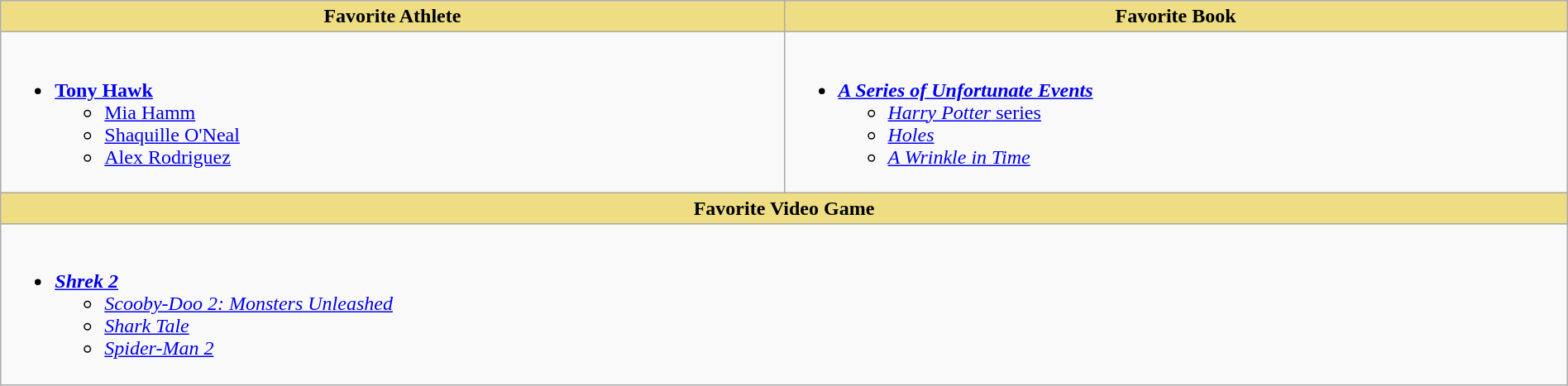<table class="wikitable" style="width:100%">
<tr>
<th style="background:#EEDD82; width:50%">Favorite Athlete</th>
<th style="background:#EEDD82; width:50%">Favorite Book</th>
</tr>
<tr>
<td valign="top"><br><ul><li><strong><a href='#'>Tony Hawk</a></strong><ul><li><a href='#'>Mia Hamm</a></li><li><a href='#'>Shaquille O'Neal</a></li><li><a href='#'>Alex Rodriguez</a></li></ul></li></ul></td>
<td valign="top"><br><ul><li><strong><em><a href='#'>A Series of Unfortunate Events</a></em></strong><ul><li><a href='#'><em>Harry Potter</em> series</a></li><li><em><a href='#'>Holes</a></em></li><li><em><a href='#'>A Wrinkle in Time</a></em></li></ul></li></ul></td>
</tr>
<tr>
<th style="background:#EEDD82;" colspan="2">Favorite Video Game</th>
</tr>
<tr>
<td colspan="2" valign="top"><br><ul><li><strong><em><a href='#'>Shrek 2</a></em></strong><ul><li><em><a href='#'>Scooby-Doo 2: Monsters Unleashed</a></em></li><li><em><a href='#'>Shark Tale</a></em></li><li><em><a href='#'>Spider-Man 2</a></em></li></ul></li></ul></td>
</tr>
</table>
